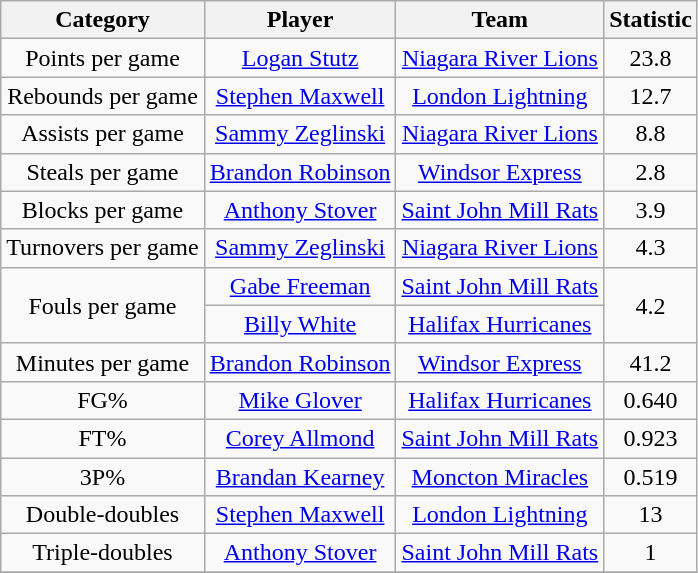<table class="wikitable" style="text-align:center">
<tr>
<th>Category</th>
<th>Player</th>
<th>Team</th>
<th>Statistic</th>
</tr>
<tr>
<td>Points per game</td>
<td><a href='#'>Logan Stutz</a></td>
<td><a href='#'>Niagara River Lions</a></td>
<td>23.8</td>
</tr>
<tr>
<td>Rebounds per game</td>
<td><a href='#'>Stephen Maxwell</a></td>
<td><a href='#'>London Lightning</a></td>
<td>12.7</td>
</tr>
<tr>
<td>Assists per game</td>
<td><a href='#'>Sammy Zeglinski</a></td>
<td><a href='#'>Niagara River Lions</a></td>
<td>8.8</td>
</tr>
<tr>
<td>Steals per game</td>
<td><a href='#'>Brandon Robinson</a></td>
<td><a href='#'>Windsor Express</a></td>
<td>2.8</td>
</tr>
<tr>
<td>Blocks per game</td>
<td><a href='#'>Anthony Stover</a></td>
<td><a href='#'>Saint John Mill Rats</a></td>
<td>3.9</td>
</tr>
<tr>
<td>Turnovers per game</td>
<td><a href='#'>Sammy Zeglinski</a></td>
<td><a href='#'>Niagara River Lions</a></td>
<td>4.3</td>
</tr>
<tr>
<td rowspan=2>Fouls per game</td>
<td><a href='#'>Gabe Freeman</a></td>
<td><a href='#'>Saint John Mill Rats</a></td>
<td rowspan=2>4.2</td>
</tr>
<tr>
<td><a href='#'>Billy White</a></td>
<td><a href='#'>Halifax Hurricanes</a></td>
</tr>
<tr>
<td>Minutes per game</td>
<td><a href='#'>Brandon Robinson</a></td>
<td><a href='#'>Windsor Express</a></td>
<td>41.2</td>
</tr>
<tr>
<td>FG%</td>
<td><a href='#'>Mike Glover</a></td>
<td><a href='#'>Halifax Hurricanes</a></td>
<td>0.640</td>
</tr>
<tr>
<td>FT%</td>
<td><a href='#'>Corey Allmond</a></td>
<td><a href='#'>Saint John Mill Rats</a></td>
<td>0.923</td>
</tr>
<tr>
<td>3P%</td>
<td><a href='#'>Brandan Kearney</a></td>
<td><a href='#'>Moncton Miracles</a></td>
<td>0.519</td>
</tr>
<tr>
<td>Double-doubles</td>
<td><a href='#'>Stephen Maxwell</a></td>
<td><a href='#'>London Lightning</a></td>
<td>13</td>
</tr>
<tr>
<td>Triple-doubles</td>
<td><a href='#'>Anthony Stover</a></td>
<td><a href='#'>Saint John Mill Rats</a></td>
<td>1</td>
</tr>
<tr>
</tr>
</table>
